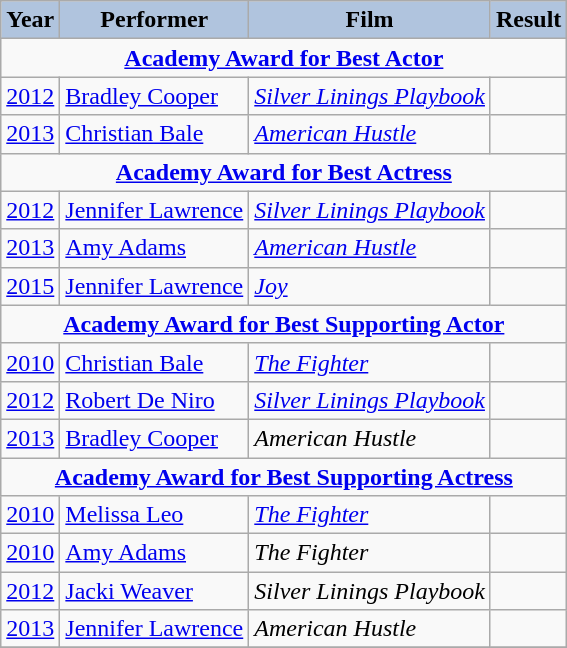<table class="wikitable">
<tr style="text-align:center;">
<th style="background:#B0C4DE;">Year</th>
<th style="background:#B0C4DE;">Performer</th>
<th style="background:#B0C4DE;">Film</th>
<th style="background:#B0C4DE;">Result</th>
</tr>
<tr>
<td colspan="4" style="text-align:center;"><strong><a href='#'>Academy Award for Best Actor</a></strong></td>
</tr>
<tr>
<td><a href='#'>2012</a></td>
<td><a href='#'>Bradley Cooper</a></td>
<td><em><a href='#'>Silver Linings Playbook</a></em></td>
<td></td>
</tr>
<tr>
<td><a href='#'>2013</a></td>
<td><a href='#'>Christian Bale</a></td>
<td><em><a href='#'>American Hustle</a></em></td>
<td></td>
</tr>
<tr>
<td colspan="8" style="text-align:center;"><strong><a href='#'>Academy Award for Best Actress</a></strong></td>
</tr>
<tr>
<td><a href='#'>2012</a></td>
<td><a href='#'>Jennifer Lawrence</a></td>
<td><em><a href='#'>Silver Linings Playbook</a></em></td>
<td></td>
</tr>
<tr>
<td><a href='#'>2013</a></td>
<td><a href='#'>Amy Adams</a></td>
<td><em><a href='#'>American Hustle</a></em></td>
<td></td>
</tr>
<tr>
<td><a href='#'>2015</a></td>
<td><a href='#'>Jennifer Lawrence</a></td>
<td><em><a href='#'>Joy</a></em></td>
<td></td>
</tr>
<tr>
<td colspan="8" style="text-align:center;"><strong><a href='#'>Academy Award for Best Supporting Actor</a></strong></td>
</tr>
<tr>
<td><a href='#'>2010</a></td>
<td><a href='#'>Christian Bale</a></td>
<td><em><a href='#'>The Fighter</a></em></td>
<td></td>
</tr>
<tr>
<td><a href='#'>2012</a></td>
<td><a href='#'>Robert De Niro</a></td>
<td><em><a href='#'>Silver Linings Playbook</a></em></td>
<td></td>
</tr>
<tr>
<td><a href='#'>2013</a></td>
<td><a href='#'>Bradley Cooper</a></td>
<td><em>American Hustle</em></td>
<td></td>
</tr>
<tr>
<td colspan="8" style="text-align:center;"><strong><a href='#'>Academy Award for Best Supporting Actress</a></strong></td>
</tr>
<tr>
<td><a href='#'>2010</a></td>
<td><a href='#'>Melissa Leo</a></td>
<td><em><a href='#'>The Fighter</a></em></td>
<td></td>
</tr>
<tr>
<td><a href='#'>2010</a></td>
<td><a href='#'>Amy Adams</a></td>
<td><em>The Fighter</em></td>
<td></td>
</tr>
<tr>
<td><a href='#'>2012</a></td>
<td><a href='#'>Jacki Weaver</a></td>
<td><em>Silver Linings Playbook</em></td>
<td></td>
</tr>
<tr>
<td><a href='#'>2013</a></td>
<td><a href='#'>Jennifer Lawrence</a></td>
<td><em>American Hustle</em></td>
<td></td>
</tr>
<tr>
</tr>
</table>
